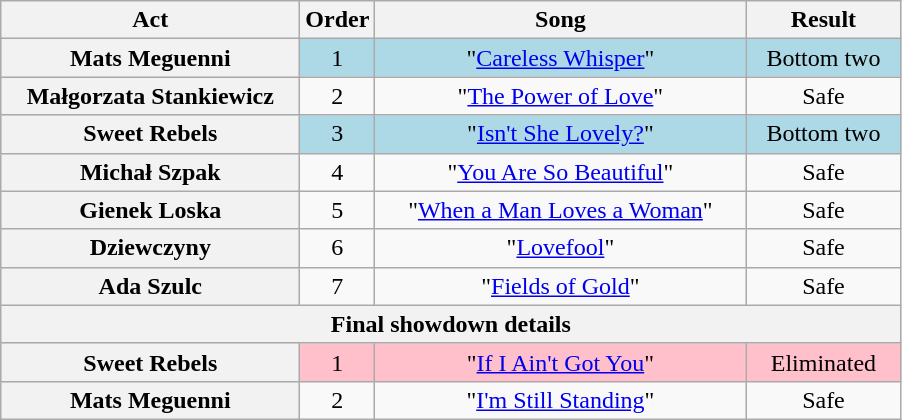<table class="wikitable plainrowheaders" style="text-align:center;">
<tr>
<th scope="col" style="width:12em;">Act</th>
<th scope="col">Order</th>
<th scope="col" style="width:15em;">Song</th>
<th scope="col" style="width:6em;">Result</th>
</tr>
<tr bgcolor="lightblue">
<th scope="row">Mats Meguenni</th>
<td>1</td>
<td>"<a href='#'>Careless Whisper</a>"</td>
<td>Bottom two</td>
</tr>
<tr>
<th scope="row">Małgorzata Stankiewicz</th>
<td>2</td>
<td>"<a href='#'>The Power of Love</a>"</td>
<td>Safe</td>
</tr>
<tr bgcolor="lightblue">
<th scope="row">Sweet Rebels</th>
<td>3</td>
<td>"<a href='#'>Isn't She Lovely?</a>"</td>
<td>Bottom two</td>
</tr>
<tr>
<th scope="row">Michał Szpak</th>
<td>4</td>
<td>"<a href='#'>You Are So Beautiful</a>"</td>
<td>Safe</td>
</tr>
<tr>
<th scope="row">Gienek Loska</th>
<td>5</td>
<td>"<a href='#'>When a Man Loves a Woman</a>"</td>
<td>Safe</td>
</tr>
<tr>
<th scope="row">Dziewczyny</th>
<td>6</td>
<td>"<a href='#'>Lovefool</a>"</td>
<td>Safe</td>
</tr>
<tr>
<th scope="row">Ada Szulc</th>
<td>7</td>
<td>"<a href='#'>Fields of Gold</a>"</td>
<td>Safe</td>
</tr>
<tr>
<th scope="col" colspan="6">Final showdown details</th>
</tr>
<tr bgcolor="pink">
<th scope="row">Sweet Rebels</th>
<td>1</td>
<td>"<a href='#'>If I Ain't Got You</a>"</td>
<td>Eliminated</td>
</tr>
<tr>
<th scope="row">Mats Meguenni</th>
<td>2</td>
<td>"<a href='#'>I'm Still Standing</a>"</td>
<td>Safe</td>
</tr>
</table>
